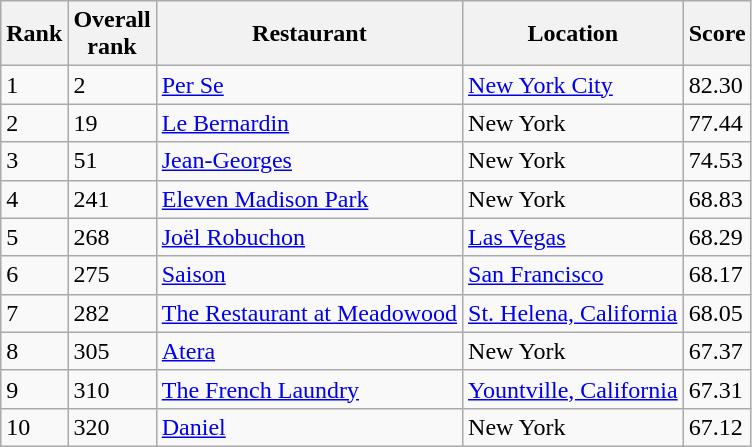<table class="wikitable" style="text-align: left;">
<tr>
<th>Rank</th>
<th>Overall<br>rank</th>
<th>Restaurant</th>
<th>Location</th>
<th>Score</th>
</tr>
<tr>
<td>1</td>
<td>2</td>
<td><a href='#'>Per Se</a></td>
<td><a href='#'>New York City</a></td>
<td>82.30</td>
</tr>
<tr>
<td>2</td>
<td>19</td>
<td><a href='#'>Le Bernardin</a></td>
<td>New York</td>
<td>77.44</td>
</tr>
<tr>
<td>3</td>
<td>51</td>
<td><a href='#'>Jean-Georges</a></td>
<td>New York</td>
<td>74.53</td>
</tr>
<tr>
<td>4</td>
<td>241</td>
<td><a href='#'>Eleven Madison Park</a></td>
<td>New York</td>
<td>68.83</td>
</tr>
<tr>
<td>5</td>
<td>268</td>
<td><a href='#'>Joël Robuchon</a></td>
<td><a href='#'>Las Vegas</a></td>
<td>68.29</td>
</tr>
<tr>
<td>6</td>
<td>275</td>
<td><a href='#'>Saison</a></td>
<td><a href='#'>San Francisco</a></td>
<td>68.17</td>
</tr>
<tr>
<td>7</td>
<td>282</td>
<td><a href='#'>The Restaurant at Meadowood</a></td>
<td><a href='#'>St. Helena, California</a></td>
<td>68.05</td>
</tr>
<tr>
<td>8</td>
<td>305</td>
<td><a href='#'>Atera</a></td>
<td>New York</td>
<td>67.37</td>
</tr>
<tr>
<td>9</td>
<td>310</td>
<td><a href='#'>The French Laundry</a></td>
<td><a href='#'>Yountville, California</a></td>
<td>67.31</td>
</tr>
<tr>
<td>10</td>
<td>320</td>
<td><a href='#'>Daniel</a></td>
<td>New York</td>
<td>67.12</td>
</tr>
</table>
